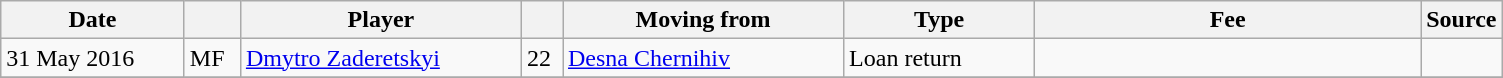<table class="wikitable sortable">
<tr>
<th style="width:115px;">Date</th>
<th style="width:30px;"></th>
<th style="width:180px;">Player</th>
<th style="width:20px;"></th>
<th style="width:180px;">Moving from</th>
<th style="width:120px;" class="unsortable">Type</th>
<th style="width:250px;" class="unsortable">Fee</th>
<th style="width:20px;">Source</th>
</tr>
<tr>
<td>31 May 2016</td>
<td>MF</td>
<td> <a href='#'>Dmytro Zaderetskyi</a></td>
<td>22</td>
<td> <a href='#'>Desna Chernihiv</a></td>
<td>Loan return</td>
<td></td>
<td></td>
</tr>
<tr>
</tr>
</table>
